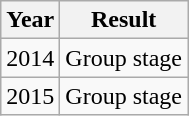<table class="wikitable">
<tr>
<th>Year</th>
<th>Result</th>
</tr>
<tr>
<td> 2014</td>
<td>Group stage</td>
</tr>
<tr>
<td> 2015</td>
<td>Group stage</td>
</tr>
</table>
